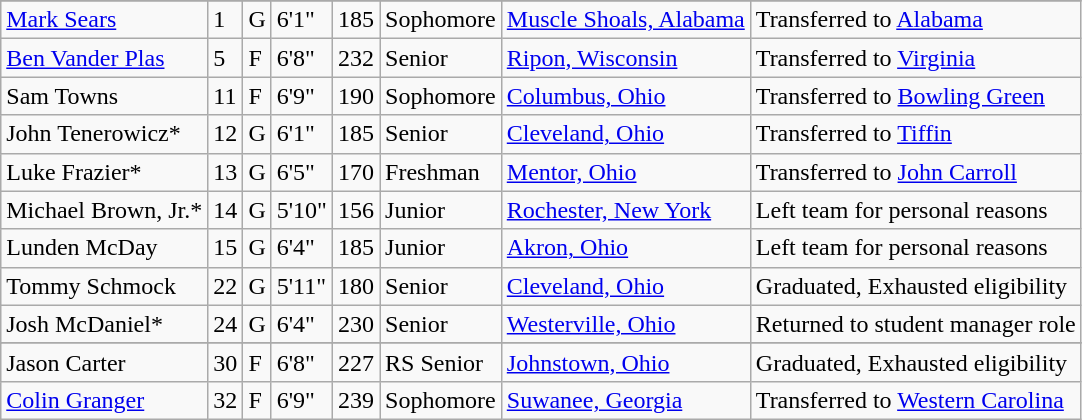<table class="wikitable sortable" border="1">
<tr align=center>
</tr>
<tr>
<td><a href='#'>Mark Sears</a></td>
<td>1</td>
<td>G</td>
<td>6'1"</td>
<td>185</td>
<td>Sophomore</td>
<td><a href='#'>Muscle Shoals, Alabama</a></td>
<td>Transferred to <a href='#'>Alabama</a></td>
</tr>
<tr>
<td><a href='#'>Ben Vander Plas</a></td>
<td>5</td>
<td>F</td>
<td>6'8"</td>
<td>232</td>
<td>Senior</td>
<td><a href='#'>Ripon, Wisconsin</a></td>
<td>Transferred to <a href='#'>Virginia</a></td>
</tr>
<tr>
<td>Sam Towns</td>
<td>11</td>
<td>F</td>
<td>6'9"</td>
<td>190</td>
<td>Sophomore</td>
<td><a href='#'>Columbus, Ohio</a></td>
<td>Transferred to <a href='#'>Bowling Green</a></td>
</tr>
<tr>
<td>John Tenerowicz*</td>
<td>12</td>
<td>G</td>
<td>6'1"</td>
<td>185</td>
<td>Senior</td>
<td><a href='#'>Cleveland, Ohio</a></td>
<td>Transferred to <a href='#'>Tiffin</a></td>
</tr>
<tr>
<td>Luke Frazier*</td>
<td>13</td>
<td>G</td>
<td>6'5"</td>
<td>170</td>
<td>Freshman</td>
<td><a href='#'>Mentor, Ohio</a></td>
<td>Transferred to <a href='#'>John Carroll</a></td>
</tr>
<tr>
<td>Michael Brown, Jr.*</td>
<td>14</td>
<td>G</td>
<td>5'10"</td>
<td>156</td>
<td>Junior</td>
<td><a href='#'>Rochester, New York</a></td>
<td>Left team for personal reasons</td>
</tr>
<tr>
<td>Lunden McDay</td>
<td>15</td>
<td>G</td>
<td>6'4"</td>
<td>185</td>
<td>Junior</td>
<td><a href='#'>Akron, Ohio</a></td>
<td>Left team for personal reasons</td>
</tr>
<tr>
<td>Tommy Schmock</td>
<td>22</td>
<td>G</td>
<td>5'11"</td>
<td>180</td>
<td>Senior</td>
<td><a href='#'>Cleveland, Ohio</a></td>
<td>Graduated, Exhausted eligibility</td>
</tr>
<tr>
<td>Josh McDaniel*</td>
<td>24</td>
<td>G</td>
<td>6'4"</td>
<td>230</td>
<td>Senior</td>
<td><a href='#'>Westerville, Ohio</a></td>
<td>Returned to student manager role</td>
</tr>
<tr>
</tr>
<tr>
<td>Jason Carter</td>
<td>30</td>
<td>F</td>
<td>6'8"</td>
<td>227</td>
<td>RS Senior</td>
<td><a href='#'>Johnstown, Ohio</a></td>
<td>Graduated, Exhausted eligibility</td>
</tr>
<tr>
<td><a href='#'>Colin Granger</a></td>
<td>32</td>
<td>F</td>
<td>6'9"</td>
<td>239</td>
<td>Sophomore</td>
<td><a href='#'>Suwanee, Georgia</a></td>
<td>Transferred to <a href='#'>Western Carolina</a></td>
</tr>
</table>
